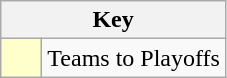<table class="wikitable" style="text-align: center;">
<tr>
<th colspan=2>Key</th>
</tr>
<tr>
<td style="background:#ffffcc; width:20px;"></td>
<td align=left>Teams to Playoffs</td>
</tr>
</table>
